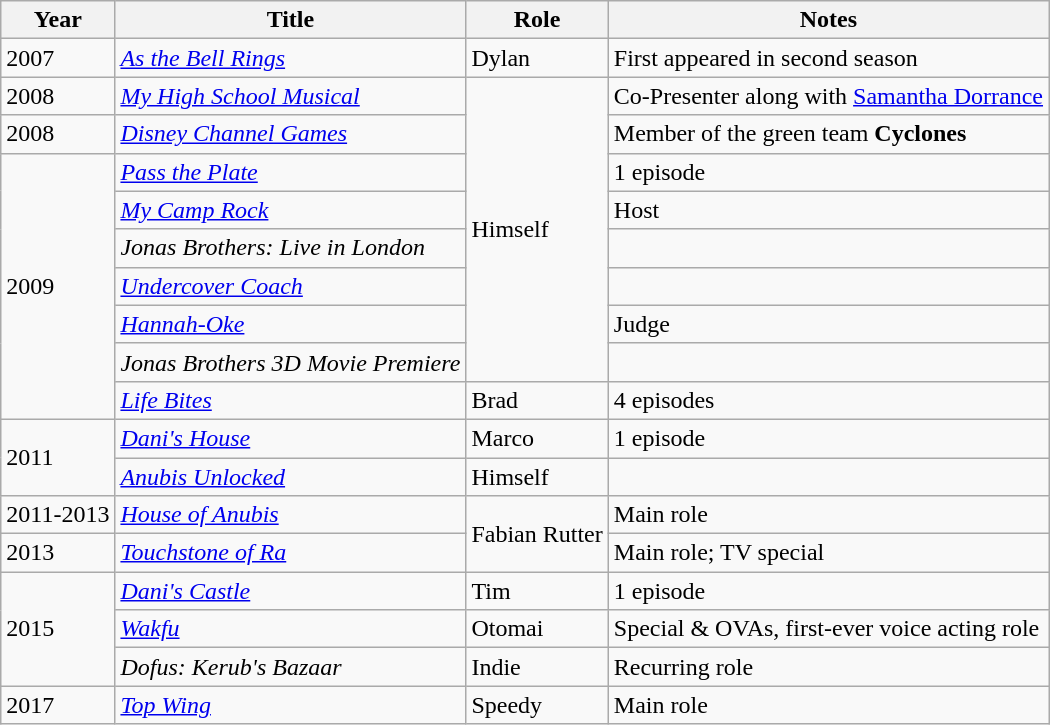<table class="wikitable sortable">
<tr>
<th>Year</th>
<th>Title</th>
<th>Role</th>
<th class="unsortable">Notes</th>
</tr>
<tr>
<td>2007</td>
<td><em><a href='#'>As the Bell Rings</a></em></td>
<td>Dylan</td>
<td>First appeared in second season</td>
</tr>
<tr>
<td>2008</td>
<td><em><a href='#'>My High School Musical</a></em></td>
<td rowspan="8">Himself</td>
<td>Co-Presenter along with <a href='#'>Samantha Dorrance</a></td>
</tr>
<tr>
<td>2008</td>
<td><em><a href='#'>Disney Channel Games</a></em></td>
<td>Member of the green team <strong>Cyclones</strong></td>
</tr>
<tr>
<td rowspan=7>2009</td>
<td><em><a href='#'>Pass the Plate</a></em></td>
<td>1 episode</td>
</tr>
<tr>
<td><em><a href='#'>My Camp Rock</a></em></td>
<td>Host</td>
</tr>
<tr>
<td><em>Jonas Brothers: Live in London</em></td>
<td></td>
</tr>
<tr>
<td><em><a href='#'>Undercover Coach</a></em></td>
<td></td>
</tr>
<tr>
<td><em><a href='#'>Hannah-Oke</a></em></td>
<td>Judge</td>
</tr>
<tr>
<td><em>Jonas Brothers 3D Movie Premiere</em></td>
<td></td>
</tr>
<tr>
<td><em><a href='#'>Life Bites</a></em></td>
<td>Brad</td>
<td>4 episodes</td>
</tr>
<tr>
<td rowspan="2">2011</td>
<td><em><a href='#'>Dani's House</a></em></td>
<td>Marco</td>
<td>1 episode</td>
</tr>
<tr>
<td><em><a href='#'>Anubis Unlocked</a></em></td>
<td>Himself</td>
<td></td>
</tr>
<tr>
<td>2011-2013</td>
<td><em><a href='#'>House of Anubis</a></em></td>
<td rowspan="2">Fabian Rutter</td>
<td>Main role</td>
</tr>
<tr>
<td>2013</td>
<td><em><a href='#'>Touchstone of Ra</a></em></td>
<td>Main role; TV special</td>
</tr>
<tr>
<td rowspan="3">2015</td>
<td><em><a href='#'>Dani's Castle</a></em></td>
<td>Tim</td>
<td>1 episode</td>
</tr>
<tr>
<td><em><a href='#'>Wakfu</a></em></td>
<td>Otomai</td>
<td>Special & OVAs, first-ever voice acting role</td>
</tr>
<tr>
<td><em>Dofus: Kerub's Bazaar</em></td>
<td>Indie</td>
<td>Recurring role</td>
</tr>
<tr>
<td>2017</td>
<td><em><a href='#'>Top Wing</a></em></td>
<td>Speedy</td>
<td>Main role</td>
</tr>
</table>
